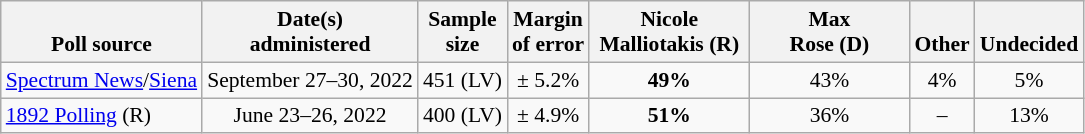<table class="wikitable" style="font-size:90%;text-align:center;">
<tr valign=bottom>
<th>Poll source</th>
<th>Date(s)<br>administered</th>
<th>Sample<br>size</th>
<th>Margin<br>of error</th>
<th style="width:100px;">Nicole<br>Malliotakis (R)</th>
<th style="width:100px;">Max<br>Rose (D)</th>
<th>Other</th>
<th>Undecided</th>
</tr>
<tr>
<td style="text-align:left;"><a href='#'>Spectrum News</a>/<a href='#'>Siena</a></td>
<td>September 27–30, 2022</td>
<td>451 (LV)</td>
<td>± 5.2%</td>
<td><strong>49%</strong></td>
<td>43%</td>
<td>4%</td>
<td>5%</td>
</tr>
<tr>
<td style="text-align:left;"><a href='#'>1892 Polling</a> (R)</td>
<td>June 23–26, 2022</td>
<td>400 (LV)</td>
<td>± 4.9%</td>
<td><strong>51%</strong></td>
<td>36%</td>
<td>–</td>
<td>13%</td>
</tr>
</table>
